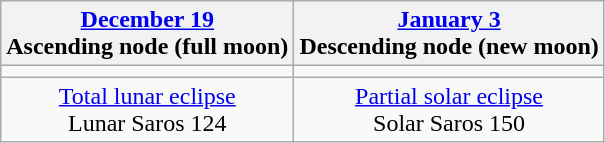<table class="wikitable">
<tr>
<th><a href='#'>December 19</a><br>Ascending node (full moon)</th>
<th><a href='#'>January 3</a><br>Descending node (new moon)</th>
</tr>
<tr>
<td></td>
<td></td>
</tr>
<tr align=center>
<td><a href='#'>Total lunar eclipse</a><br>Lunar Saros 124</td>
<td><a href='#'>Partial solar eclipse</a><br>Solar Saros 150</td>
</tr>
</table>
